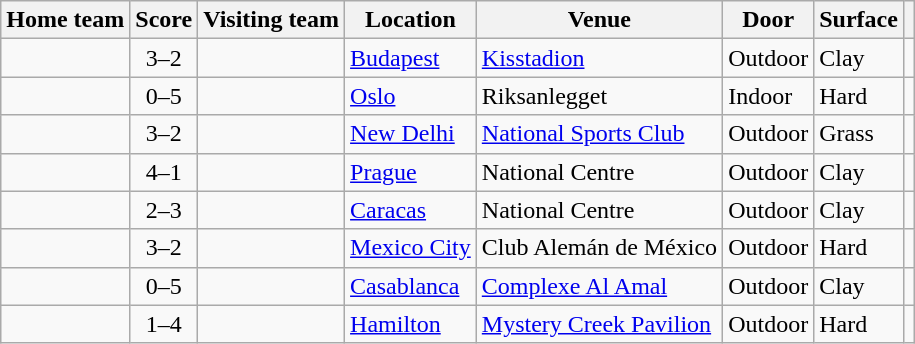<table class="wikitable" style="border:1px solid #aaa;">
<tr>
<th>Home team</th>
<th>Score</th>
<th>Visiting team</th>
<th>Location</th>
<th>Venue</th>
<th>Door</th>
<th>Surface</th>
<th></th>
</tr>
<tr>
<td><strong></strong></td>
<td style="text-align:center;">3–2</td>
<td></td>
<td><a href='#'>Budapest</a></td>
<td><a href='#'>Kisstadion</a></td>
<td>Outdoor</td>
<td>Clay</td>
<td></td>
</tr>
<tr>
<td></td>
<td style="text-align:center;">0–5</td>
<td><strong></strong></td>
<td><a href='#'>Oslo</a></td>
<td>Riksanlegget</td>
<td>Indoor</td>
<td>Hard</td>
<td></td>
</tr>
<tr>
<td><strong></strong></td>
<td style="text-align:center;">3–2</td>
<td></td>
<td><a href='#'>New Delhi</a></td>
<td><a href='#'>National Sports Club</a></td>
<td>Outdoor</td>
<td>Grass</td>
<td></td>
</tr>
<tr>
<td><strong></strong></td>
<td style="text-align:center;">4–1</td>
<td></td>
<td><a href='#'>Prague</a></td>
<td>National Centre</td>
<td>Outdoor</td>
<td>Clay</td>
<td></td>
</tr>
<tr>
<td></td>
<td style="text-align:center;">2–3</td>
<td><strong></strong></td>
<td><a href='#'>Caracas</a></td>
<td>National Centre</td>
<td>Outdoor</td>
<td>Clay</td>
<td></td>
</tr>
<tr>
<td><strong></strong></td>
<td style="text-align:center;">3–2</td>
<td></td>
<td><a href='#'>Mexico City</a></td>
<td>Club Alemán de México</td>
<td>Outdoor</td>
<td>Hard</td>
<td></td>
</tr>
<tr>
<td></td>
<td style="text-align:center;">0–5</td>
<td><strong></strong></td>
<td><a href='#'>Casablanca</a></td>
<td><a href='#'>Complexe Al Amal</a></td>
<td>Outdoor</td>
<td>Clay</td>
<td></td>
</tr>
<tr>
<td></td>
<td style="text-align:center;">1–4</td>
<td><strong></strong></td>
<td><a href='#'>Hamilton</a></td>
<td><a href='#'>Mystery Creek Pavilion</a></td>
<td>Outdoor</td>
<td>Hard</td>
<td></td>
</tr>
</table>
